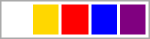<table style=" width: 100px; border: 1px solid #aaaaaa">
<tr>
<td style="background-color:white"> </td>
<td style="background-color:gold"> </td>
<td style="background-color:red"> </td>
<td style="background-color:blue"> </td>
<td style="background-color:purple"> </td>
</tr>
</table>
